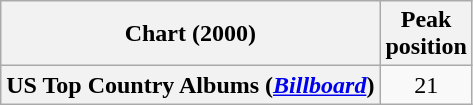<table class="wikitable plainrowheaders">
<tr>
<th>Chart (2000)</th>
<th>Peak<br>position</th>
</tr>
<tr>
<th scope=row>US Top Country Albums (<em><a href='#'>Billboard</a></em>)</th>
<td align="center">21</td>
</tr>
</table>
